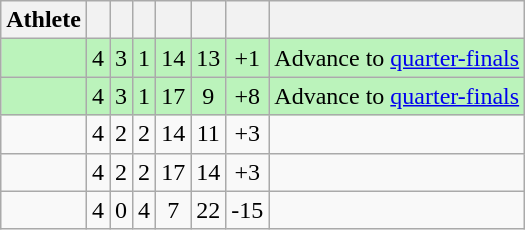<table class=wikitable style="text-align:center">
<tr>
<th>Athlete</th>
<th></th>
<th></th>
<th></th>
<th></th>
<th></th>
<th></th>
<th></th>
</tr>
<tr bgcolor=bbf3bb>
<td style="text-align:left"></td>
<td>4</td>
<td>3</td>
<td>1</td>
<td>14</td>
<td>13</td>
<td>+1</td>
<td>Advance to <a href='#'>quarter-finals</a></td>
</tr>
<tr bgcolor=bbf3bb>
<td style="text-align:left"></td>
<td>4</td>
<td>3</td>
<td>1</td>
<td>17</td>
<td>9</td>
<td>+8</td>
<td>Advance to <a href='#'>quarter-finals</a></td>
</tr>
<tr>
<td style="text-align:left"></td>
<td>4</td>
<td>2</td>
<td>2</td>
<td>14</td>
<td>11</td>
<td>+3</td>
<td></td>
</tr>
<tr>
<td style="text-align:left"></td>
<td>4</td>
<td>2</td>
<td>2</td>
<td>17</td>
<td>14</td>
<td>+3</td>
<td></td>
</tr>
<tr>
<td style="text-align:left"></td>
<td>4</td>
<td>0</td>
<td>4</td>
<td>7</td>
<td>22</td>
<td>-15</td>
<td></td>
</tr>
</table>
